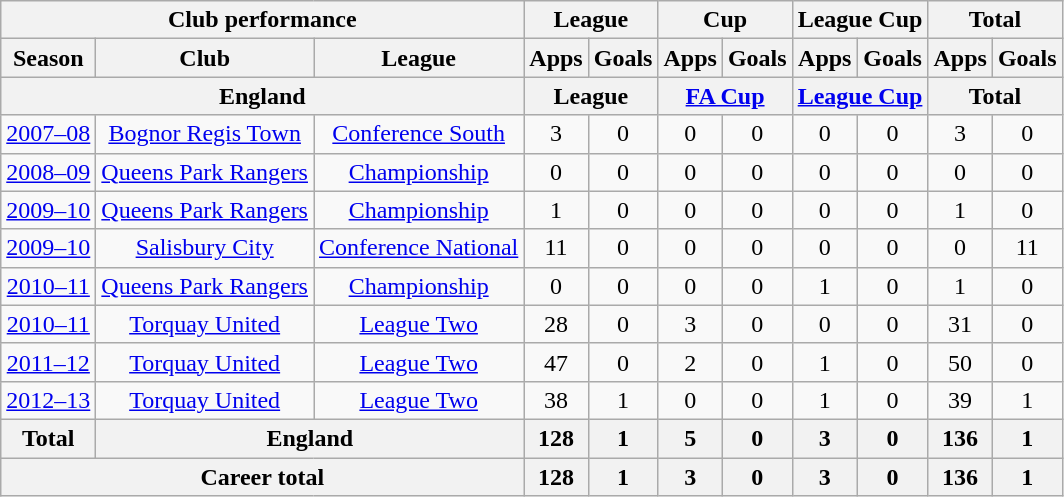<table class="wikitable" style="text-align:center">
<tr>
<th colspan=3>Club performance</th>
<th colspan=2>League</th>
<th colspan=2>Cup</th>
<th colspan=2>League Cup</th>
<th colspan=2>Total</th>
</tr>
<tr>
<th>Season</th>
<th>Club</th>
<th>League</th>
<th>Apps</th>
<th>Goals</th>
<th>Apps</th>
<th>Goals</th>
<th>Apps</th>
<th>Goals</th>
<th>Apps</th>
<th>Goals</th>
</tr>
<tr>
<th colspan=3>England</th>
<th colspan=2>League</th>
<th colspan=2><a href='#'>FA Cup</a></th>
<th colspan=2><a href='#'>League Cup</a></th>
<th colspan=2>Total</th>
</tr>
<tr>
<td><a href='#'>2007–08</a></td>
<td><a href='#'>Bognor Regis Town</a></td>
<td><a href='#'>Conference South</a></td>
<td>3</td>
<td>0</td>
<td>0</td>
<td>0</td>
<td>0</td>
<td>0</td>
<td>3</td>
<td>0</td>
</tr>
<tr>
<td><a href='#'>2008–09</a></td>
<td><a href='#'>Queens Park Rangers</a></td>
<td><a href='#'>Championship</a></td>
<td>0</td>
<td>0</td>
<td>0</td>
<td>0</td>
<td>0</td>
<td>0</td>
<td>0</td>
<td>0</td>
</tr>
<tr>
<td><a href='#'>2009–10</a></td>
<td><a href='#'>Queens Park Rangers</a></td>
<td><a href='#'>Championship</a></td>
<td>1</td>
<td>0</td>
<td>0</td>
<td>0</td>
<td>0</td>
<td>0</td>
<td>1</td>
<td>0</td>
</tr>
<tr>
<td><a href='#'>2009–10</a></td>
<td><a href='#'>Salisbury City</a></td>
<td><a href='#'>Conference National</a></td>
<td>11</td>
<td>0</td>
<td>0</td>
<td>0</td>
<td>0</td>
<td>0</td>
<td>0</td>
<td>11</td>
</tr>
<tr>
<td><a href='#'>2010–11</a></td>
<td><a href='#'>Queens Park Rangers</a></td>
<td><a href='#'>Championship</a></td>
<td>0</td>
<td>0</td>
<td>0</td>
<td>0</td>
<td>1</td>
<td>0</td>
<td>1</td>
<td>0</td>
</tr>
<tr>
<td><a href='#'>2010–11</a></td>
<td><a href='#'>Torquay United</a></td>
<td><a href='#'>League Two</a></td>
<td>28</td>
<td>0</td>
<td>3</td>
<td>0</td>
<td>0</td>
<td>0</td>
<td>31</td>
<td>0</td>
</tr>
<tr>
<td><a href='#'>2011–12</a></td>
<td><a href='#'>Torquay United</a></td>
<td><a href='#'>League Two</a></td>
<td>47</td>
<td>0</td>
<td>2</td>
<td>0</td>
<td>1</td>
<td>0</td>
<td>50</td>
<td>0</td>
</tr>
<tr>
<td><a href='#'>2012–13</a></td>
<td><a href='#'>Torquay United</a></td>
<td><a href='#'>League Two</a></td>
<td>38</td>
<td>1</td>
<td>0</td>
<td>0</td>
<td>1</td>
<td>0</td>
<td>39</td>
<td>1</td>
</tr>
<tr>
<th rowspan=1>Total</th>
<th colspan=2>England</th>
<th>128</th>
<th>1</th>
<th>5</th>
<th>0</th>
<th>3</th>
<th>0</th>
<th>136</th>
<th>1</th>
</tr>
<tr>
<th colspan=3>Career total</th>
<th>128</th>
<th>1</th>
<th>3</th>
<th>0</th>
<th>3</th>
<th>0</th>
<th>136</th>
<th>1</th>
</tr>
</table>
